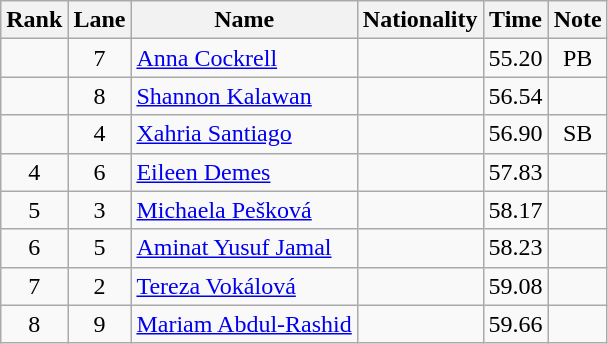<table class="wikitable sortable" style="text-align:center">
<tr>
<th>Rank</th>
<th>Lane</th>
<th>Name</th>
<th>Nationality</th>
<th>Time</th>
<th>Note</th>
</tr>
<tr>
<td></td>
<td>7</td>
<td align=left><a href='#'>Anna Cockrell</a></td>
<td align=left></td>
<td>55.20</td>
<td>PB</td>
</tr>
<tr>
<td></td>
<td>8</td>
<td align=left><a href='#'>Shannon Kalawan</a></td>
<td align=left></td>
<td>56.54</td>
<td></td>
</tr>
<tr>
<td></td>
<td>4</td>
<td align=left><a href='#'>Xahria Santiago</a></td>
<td align=left></td>
<td>56.90</td>
<td>SB</td>
</tr>
<tr>
<td>4</td>
<td>6</td>
<td align=left><a href='#'>Eileen Demes</a></td>
<td align=left></td>
<td>57.83</td>
<td></td>
</tr>
<tr>
<td>5</td>
<td>3</td>
<td align=left><a href='#'>Michaela Pešková</a></td>
<td align=left></td>
<td>58.17</td>
<td></td>
</tr>
<tr>
<td>6</td>
<td>5</td>
<td align=left><a href='#'>Aminat Yusuf Jamal</a></td>
<td align=left></td>
<td>58.23</td>
<td></td>
</tr>
<tr>
<td>7</td>
<td>2</td>
<td align=left><a href='#'>Tereza Vokálová</a></td>
<td align=left></td>
<td>59.08</td>
<td></td>
</tr>
<tr>
<td>8</td>
<td>9</td>
<td align=left><a href='#'>Mariam Abdul-Rashid</a></td>
<td align=left></td>
<td>59.66</td>
<td></td>
</tr>
</table>
